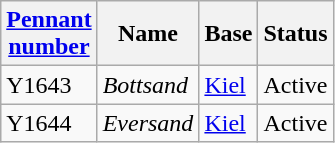<table class="wikitable">
<tr>
<th><a href='#'>Pennant<br>number</a></th>
<th>Name</th>
<th>Base</th>
<th>Status</th>
</tr>
<tr>
<td>Y1643</td>
<td><em>Bottsand</em></td>
<td><a href='#'>Kiel</a></td>
<td>Active</td>
</tr>
<tr>
<td>Y1644</td>
<td><em>Eversand</em></td>
<td><a href='#'>Kiel</a></td>
<td>Active</td>
</tr>
</table>
